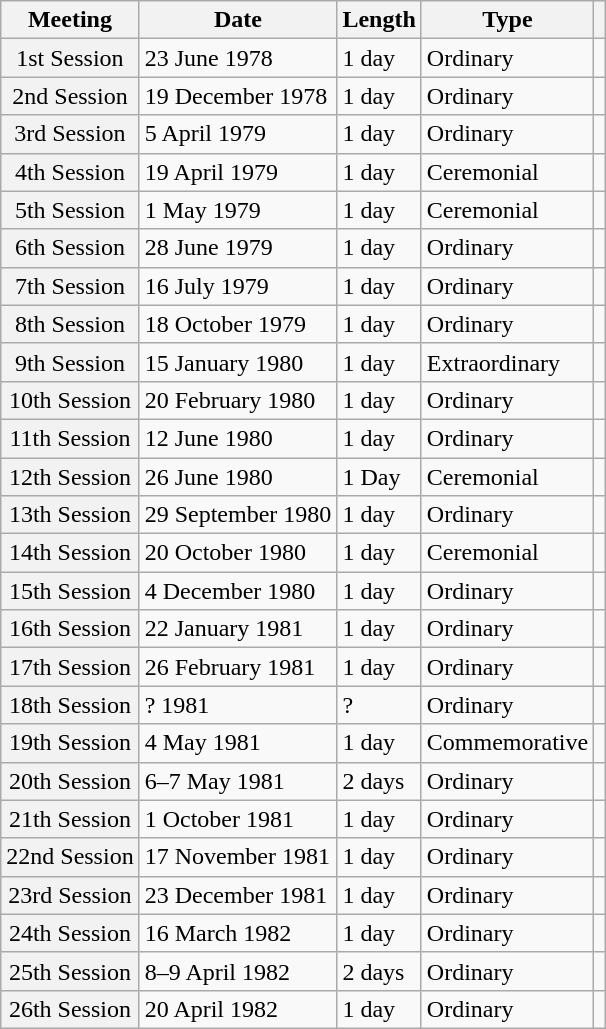<table class="wikitable sortable plainrowheaders">
<tr>
<th scope="col">Meeting</th>
<th scope="col">Date</th>
<th scope="col">Length</th>
<th scope="col">Type</th>
<th scope="col" class="unsortable"></th>
</tr>
<tr>
<th scope="row" style="font-weight:normal;">1st Session</th>
<td>23 June 1978</td>
<td>1 day</td>
<td>Ordinary</td>
<td align="center"></td>
</tr>
<tr>
<th scope="row" style="font-weight:normal;">2nd Session</th>
<td>19 December 1978</td>
<td>1 day</td>
<td>Ordinary</td>
<td align="center"></td>
</tr>
<tr>
<th scope="row" style="font-weight:normal;">3rd Session</th>
<td>5 April 1979</td>
<td>1 day</td>
<td>Ordinary</td>
<td align="center"></td>
</tr>
<tr>
<th scope="row" style="font-weight:normal;">4th Session</th>
<td>19 April 1979</td>
<td>1 day</td>
<td>Ceremonial</td>
<td align="center"></td>
</tr>
<tr>
<th scope="row" style="font-weight:normal;">5th Session</th>
<td>1 May 1979</td>
<td>1 day</td>
<td>Ceremonial</td>
<td align="center"></td>
</tr>
<tr>
<th scope="row" style="font-weight:normal;">6th Session</th>
<td>28 June 1979</td>
<td>1 day</td>
<td>Ordinary</td>
<td align="center"></td>
</tr>
<tr>
<th scope="row" style="font-weight:normal;">7th Session</th>
<td>16 July 1979</td>
<td>1 day</td>
<td>Ordinary</td>
<td align="center"></td>
</tr>
<tr>
<th scope="row" style="font-weight:normal;">8th Session</th>
<td>18 October 1979</td>
<td>1 day</td>
<td>Ordinary</td>
<td align="center"></td>
</tr>
<tr>
<th scope="row" style="font-weight:normal;">9th Session</th>
<td>15 January 1980</td>
<td>1 day</td>
<td>Extraordinary</td>
<td align="center"></td>
</tr>
<tr>
<th scope="row" style="font-weight:normal;">10th Session</th>
<td>20 February 1980</td>
<td>1 day</td>
<td>Ordinary</td>
<td align="center"></td>
</tr>
<tr>
<th scope="row" style="font-weight:normal;">11th Session</th>
<td>12 June 1980</td>
<td>1 day</td>
<td>Ordinary</td>
<td align="center"></td>
</tr>
<tr>
<th scope="row" style="font-weight:normal;">12th Session</th>
<td>26 June 1980</td>
<td>1 Day</td>
<td>Ceremonial</td>
<td align="center"></td>
</tr>
<tr>
<th scope="row" style="font-weight:normal;">13th Session</th>
<td>29 September 1980</td>
<td>1 day</td>
<td>Ordinary</td>
<td align="center"></td>
</tr>
<tr>
<th scope="row" style="font-weight:normal;">14th Session</th>
<td>20 October 1980</td>
<td>1 day</td>
<td>Ceremonial</td>
<td align="center"></td>
</tr>
<tr>
<th scope="row" style="font-weight:normal;">15th Session</th>
<td>4 December 1980</td>
<td>1 day</td>
<td>Ordinary</td>
<td align="center"></td>
</tr>
<tr>
<th scope="row" style="font-weight:normal;">16th Session</th>
<td>22 January 1981</td>
<td>1 day</td>
<td>Ordinary</td>
<td align="center"></td>
</tr>
<tr>
<th scope="row" style="font-weight:normal;">17th Session</th>
<td>26 February 1981</td>
<td>1 day</td>
<td>Ordinary</td>
<td align="center"></td>
</tr>
<tr>
<th scope="row" style="font-weight:normal;">18th Session</th>
<td>? 1981</td>
<td>?</td>
<td>Ordinary</td>
<td align="center"></td>
</tr>
<tr>
<th scope="row" style="font-weight:normal;">19th Session</th>
<td>4 May 1981</td>
<td>1 day</td>
<td>Commemorative</td>
<td align="center"></td>
</tr>
<tr>
<th scope="row" style="font-weight:normal;">20th Session</th>
<td>6–7 May 1981</td>
<td>2 days</td>
<td>Ordinary</td>
<td align="center"></td>
</tr>
<tr>
<th scope="row" style="font-weight:normal;">21th Session</th>
<td>1 October 1981</td>
<td>1 day</td>
<td>Ordinary</td>
<td align="center"></td>
</tr>
<tr>
<th scope="row" style="font-weight:normal;">22nd Session</th>
<td>17 November 1981</td>
<td>1 day</td>
<td>Ordinary</td>
<td align="center"></td>
</tr>
<tr>
<th scope="row" style="font-weight:normal;">23rd Session</th>
<td>23 December 1981</td>
<td>1 day</td>
<td>Ordinary</td>
<td align="center"></td>
</tr>
<tr>
<th scope="row" style="font-weight:normal;">24th Session</th>
<td>16 March 1982</td>
<td>1 day</td>
<td>Ordinary</td>
<td align="center"></td>
</tr>
<tr>
<th scope="row" style="font-weight:normal;">25th Session</th>
<td>8–9 April 1982</td>
<td>2 days</td>
<td>Ordinary</td>
<td align="center"></td>
</tr>
<tr>
<th scope="row" style="font-weight:normal;">26th Session</th>
<td>20 April 1982</td>
<td>1 day</td>
<td>Ordinary</td>
<td align="center"></td>
</tr>
</table>
